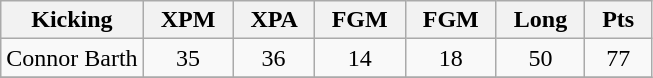<table class="wikitable">
<tr>
<th>    Kicking    </th>
<th>  XPM  </th>
<th>  XPA  </th>
<th>  FGM  </th>
<th>  FGM  </th>
<th>  Long  </th>
<th>  Pts  </th>
</tr>
<tr>
<td>Connor Barth</td>
<td align="center">35</td>
<td align="center">36</td>
<td align="center">14</td>
<td align="center">18</td>
<td align="center">50</td>
<td align="center">77</td>
</tr>
<tr>
</tr>
</table>
